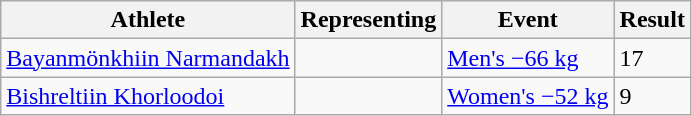<table class="wikitable">
<tr>
<th>Athlete</th>
<th>Representing</th>
<th>Event</th>
<th>Result</th>
</tr>
<tr>
<td><a href='#'>Bayanmönkhiin Narmandakh</a></td>
<td></td>
<td><a href='#'>Men's −66 kg</a></td>
<td>17</td>
</tr>
<tr>
<td><a href='#'>Bishreltiin Khorloodoi</a></td>
<td></td>
<td><a href='#'>Women's −52 kg</a></td>
<td>9</td>
</tr>
</table>
